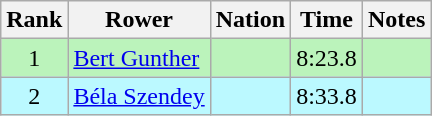<table class="wikitable" style="text-align:center">
<tr>
<th>Rank</th>
<th>Rower</th>
<th>Nation</th>
<th>Time</th>
<th>Notes</th>
</tr>
<tr bgcolor=bbf3bb>
<td>1</td>
<td align=left><a href='#'>Bert Gunther</a></td>
<td align=left></td>
<td>8:23.8</td>
<td></td>
</tr>
<tr bgcolor=bbf9ff>
<td>2</td>
<td align=left><a href='#'>Béla Szendey</a></td>
<td align=left></td>
<td>8:33.8</td>
<td></td>
</tr>
</table>
